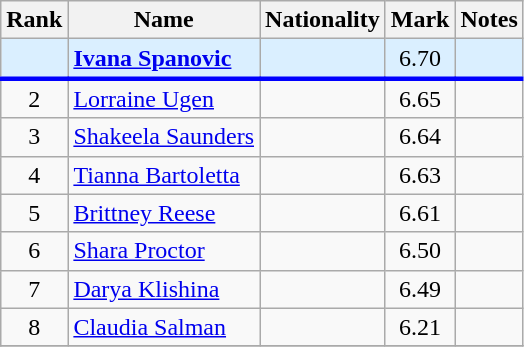<table class="wikitable sortable" style="text-align:center">
<tr>
<th>Rank</th>
<th>Name</th>
<th>Nationality</th>
<th>Mark</th>
<th>Notes</th>
</tr>
<tr bgcolor=#daefff>
<td></td>
<td align=left><strong><a href='#'>Ivana Spanovic</a></strong></td>
<td align=left><strong></strong></td>
<td>6.70</td>
<td></td>
</tr>
<tr style="border-top:3px solid blue;">
<td>2</td>
<td align=left><a href='#'>Lorraine Ugen</a></td>
<td align=left></td>
<td>6.65</td>
<td></td>
</tr>
<tr>
<td>3</td>
<td align=left><a href='#'>Shakeela Saunders</a></td>
<td align=left></td>
<td>6.64</td>
<td></td>
</tr>
<tr>
<td>4</td>
<td align=left><a href='#'>Tianna Bartoletta</a></td>
<td align=left></td>
<td>6.63</td>
<td></td>
</tr>
<tr>
<td>5</td>
<td align=left><a href='#'>Brittney Reese</a></td>
<td align=left></td>
<td>6.61</td>
<td></td>
</tr>
<tr>
<td>6</td>
<td align=left><a href='#'>Shara Proctor</a></td>
<td align=left></td>
<td>6.50</td>
<td></td>
</tr>
<tr>
<td>7</td>
<td align=left><a href='#'>Darya Klishina</a></td>
<td align=left></td>
<td>6.49</td>
<td></td>
</tr>
<tr>
<td>8</td>
<td align=left><a href='#'>Claudia Salman</a></td>
<td align=left></td>
<td>6.21</td>
<td></td>
</tr>
<tr>
</tr>
</table>
